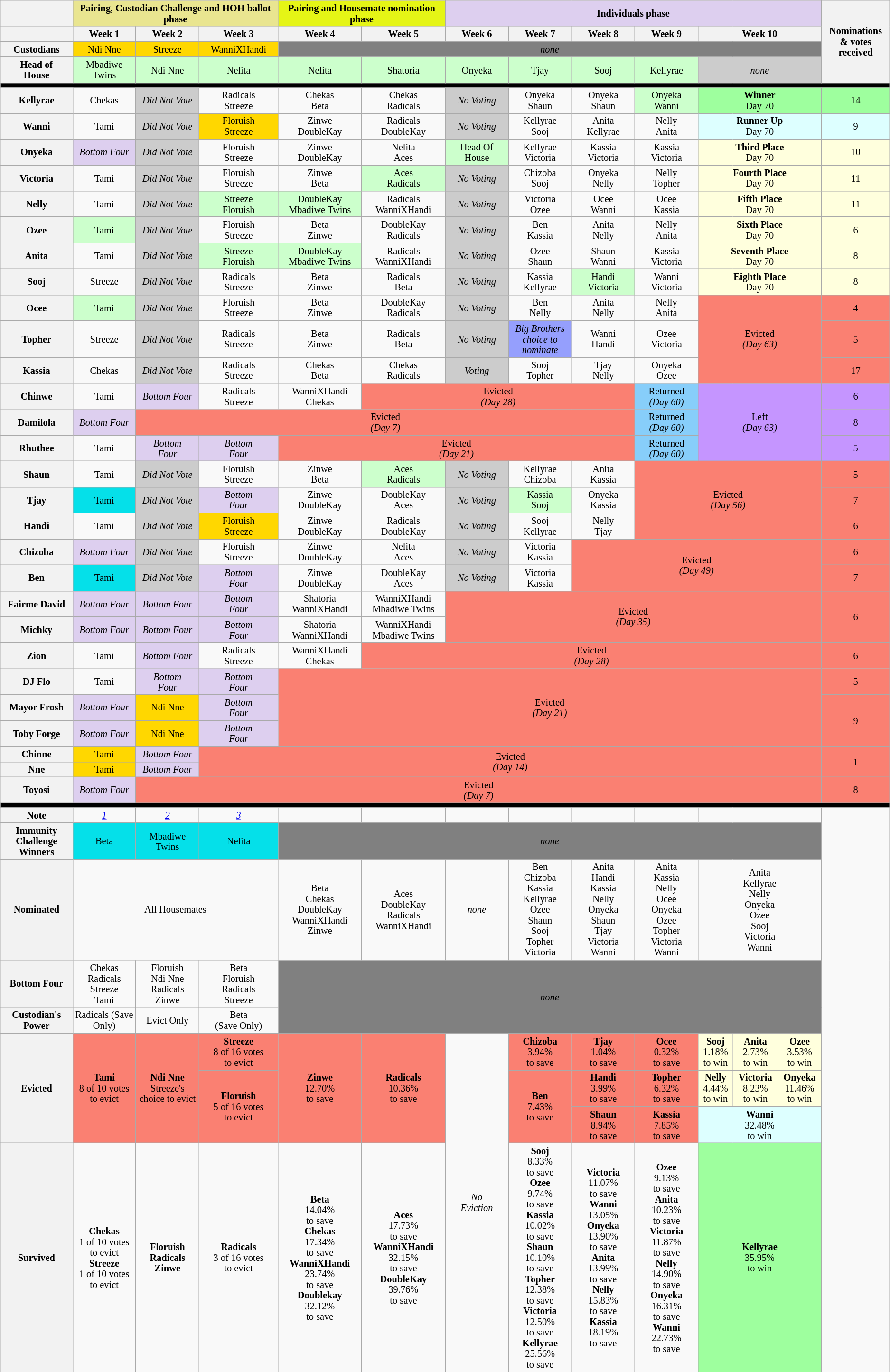<table class="wikitable" style="text-align:center; font-size:85%; line-height:15px;">
<tr>
<th colspan="1" rowspan="1" style="width: 5%;"></th>
<th colspan="3"style="background:#E9E590">Pairing, Custodian Challenge and HOH ballot phase</th>
<th colspan="2"style="background:#E5F516">Pairing and Housemate nomination phase</th>
<th colspan="7" style="background:#DDCFEF">Individuals phase</th>
<th rowspan="4" style="width:3%;">Nominations<br>& votes<br>received</th>
</tr>
<tr>
<th></th>
<th style="width:5%;">Week 1</th>
<th style="width:5%;">Week 2</th>
<th style="width:5%;">Week 3</th>
<th style="width:5%;">Week 4</th>
<th style="width:5%;">Week 5</th>
<th style="width:5%;">Week 6</th>
<th style="width:5%;">Week 7</th>
<th style="width:5%;">Week 8</th>
<th style="width:5%;">Week 9</th>
<th style="width:5%;" colspan="3">Week 10</th>
</tr>
<tr>
<th>Custodians</th>
<td style="background:gold">Ndi Nne</td>
<td style="background:gold">Streeze</td>
<td style="background:gold">WanniXHandi</td>
<td colspan=9 style="background:grey"><em>none</em></td>
</tr>
<tr>
<th>Head of<br>House</th>
<td style="background:#cfc;">Mbadiwe Twins</td>
<td style="background:#cfc;">Ndi Nne</td>
<td style="background:#cfc;">Nelita</td>
<td style="background:#cfc;">Nelita</td>
<td style="background:#cfc;">Shatoria</td>
<td style="background:#cfc;">Onyeka</td>
<td style="background:#cfc;">Tjay</td>
<td style="background:#cfc;">Sooj</td>
<td style="background:#cfc;">Kellyrae</td>
<td style="background:#ccc;" colspan="3"><em>none</em></td>
</tr>
<tr>
<td colspan="14" style="background:#000;"></td>
</tr>
<tr>
<th>Kellyrae</th>
<td>Chekas</td>
<td style="background:#ccc;"><em>Did Not Vote</em></td>
<td>Radicals<br>Streeze</td>
<td>Chekas<br>Beta</td>
<td>Chekas<br>Radicals</td>
<td style="background:#ccc;"><em>No Voting</em></td>
<td>Onyeka<br>Shaun</td>
<td>Onyeka<br>Shaun</td>
<td style="background:#cfc;">Onyeka<br>Wanni</td>
<td style="background:#9EFF9E;" colspan="3"><strong>Winner</strong><br>Day 70</td>
<td style="background:#9EFF9E;">14</td>
</tr>
<tr>
<th>Wanni</th>
<td>Tami</td>
<td style="background:#ccc;"><em>Did Not Vote</em></td>
<td style="background:gold">Floruish<br>Streeze</td>
<td>Zinwe<br>DoubleKay</td>
<td>Radicals<br>DoubleKay</td>
<td style="background:#ccc;"><em>No Voting</em></td>
<td>Kellyrae<br>Sooj</td>
<td>Anita<br>Kellyrae</td>
<td>Nelly<br>Anita</td>
<td style="background:#DDFFFF;" colspan="3"><strong>Runner Up</strong><br>Day 70</td>
<td style="background:#DDFFFF;">9</td>
</tr>
<tr>
<th>Onyeka</th>
<td style="background:#DDCFEF"><em>Bottom Four</em></td>
<td style="background:#ccc;"><em>Did Not Vote</em></td>
<td>Floruish<br>Streeze</td>
<td>Zinwe<br>DoubleKay</td>
<td>Nelita<br>Aces</td>
<td style="background:#cfc;">Head Of<br>House</td>
<td>Kellyrae<br>Victoria</td>
<td>Kassia<br>Victoria</td>
<td>Kassia<br>Victoria</td>
<td style="background:#FFFFDD;" colspan="3"><strong>Third Place</strong><br>Day 70</td>
<td style="background:#FFFFDD;">10</td>
</tr>
<tr>
<th>Victoria</th>
<td>Tami</td>
<td style="background:#ccc;"><em>Did Not Vote</em></td>
<td>Floruish<br>Streeze</td>
<td>Zinwe<br>Beta</td>
<td style="background:#cfc;">Aces<br>Radicals</td>
<td style="background:#ccc;"><em>No Voting</em></td>
<td>Chizoba<br>Sooj</td>
<td>Onyeka<br>Nelly</td>
<td>Nelly<br>Topher</td>
<td style="background:#FFFFDD;" colspan="3"><strong>Fourth Place</strong><br>Day 70</td>
<td style="background:#FFFFDD;">11</td>
</tr>
<tr>
<th>Nelly</th>
<td>Tami</td>
<td style="background:#ccc;"><em>Did Not Vote</em></td>
<td style="background:#cfc;">Streeze<br>Floruish</td>
<td style="background:#cfc;">DoubleKay<br>Mbadiwe Twins</td>
<td>Radicals<br>WanniXHandi</td>
<td style="background:#ccc;"><em>No Voting</em></td>
<td>Victoria<br>Ozee</td>
<td>Ocee<br>Wanni</td>
<td>Ocee<br>Kassia</td>
<td style="background:#FFFFDD;" colspan="3"><strong>Fifth Place</strong><br>Day 70</td>
<td style="background:#FFFFDD;">11</td>
</tr>
<tr>
<th>Ozee</th>
<td style="background:#cfc;">Tami</td>
<td style="background:#ccc;"><em>Did Not Vote</em></td>
<td>Floruish<br>Streeze</td>
<td>Beta<br>Zinwe</td>
<td>DoubleKay<br>Radicals</td>
<td style="background:#ccc;"><em>No Voting</em></td>
<td>Ben<br>Kassia</td>
<td>Anita<br>Nelly</td>
<td>Nelly<br>Anita</td>
<td style="background:#FFFFDD;" colspan="3"><strong>Sixth Place</strong><br>Day 70</td>
<td style="background:#FFFFDD;">6</td>
</tr>
<tr>
<th>Anita</th>
<td>Tami</td>
<td style="background:#ccc;"><em>Did Not Vote</em></td>
<td style="background:#cfc;">Streeze<br>Floruish</td>
<td style="background:#cfc;">DoubleKay<br>Mbadiwe Twins</td>
<td>Radicals<br>WanniXHandi</td>
<td style="background:#ccc;"><em>No Voting</em></td>
<td>Ozee<br>Shaun</td>
<td>Shaun<br>Wanni</td>
<td>Kassia<br>Victoria</td>
<td colspan="3" style="background:#FFFFDD;"><strong>Seventh Place</strong><br>Day 70</td>
<td style="background:#FFFFDD;">8</td>
</tr>
<tr>
<th>Sooj</th>
<td>Streeze</td>
<td style="background:#ccc;"><em>Did Not Vote</em></td>
<td>Radicals<br>Streeze</td>
<td>Beta<br>Zinwe</td>
<td>Radicals<br>Beta</td>
<td style="background:#ccc;"><em>No Voting</em></td>
<td>Kassia<br>Kellyrae</td>
<td style="background:#cfc;">Handi<br>Victoria</td>
<td>Wanni<br>Victoria</td>
<td colspan="3" style="background:#FFFFDD;"><strong>Eighth Place</strong><br>Day 70</td>
<td style="background:#FFFFDD;">8</td>
</tr>
<tr>
<th>Ocee</th>
<td style="background:#cfc;">Tami</td>
<td style="background:#ccc;"><em>Did Not Vote</em></td>
<td>Floruish<br>Streeze</td>
<td>Beta<br>Zinwe</td>
<td>DoubleKay<br>Radicals</td>
<td style="background:#ccc;"><em>No Voting</em></td>
<td>Ben<br>Nelly</td>
<td>Anita<br>Nelly</td>
<td>Nelly<br>Anita</td>
<td rowspan="3" colspan="3" style="background:#FA8072;">Evicted<br><em>(Day 63)</em></td>
<td style="background:#FA8072;">4</td>
</tr>
<tr>
<th>Topher</th>
<td>Streeze</td>
<td style="background:#ccc;"><em>Did Not Vote</em></td>
<td>Radicals<br>Streeze</td>
<td>Beta<br>Zinwe</td>
<td>Radicals<br>Beta</td>
<td style="background:#ccc;"><em>No Voting</em></td>
<td style="background:#959FFD;"><em>Big Brothers choice to nominate </em></td>
<td>Wanni<br>Handi</td>
<td>Ozee<br>Victoria</td>
<td style="background:#FA8072;">5</td>
</tr>
<tr>
<th>Kassia</th>
<td>Chekas</td>
<td style="background:#ccc;"><em>Did Not Vote</em></td>
<td>Radicals<br>Streeze</td>
<td>Chekas<br>Beta</td>
<td>Chekas<br>Radicals</td>
<td style="background:#ccc;"><em> Voting</em></td>
<td>Sooj<br>Topher</td>
<td>Tjay<br>Nelly</td>
<td>Onyeka<br>Ozee</td>
<td style="background:#FA8072;">17</td>
</tr>
<tr>
<th>Chinwe</th>
<td>Tami</td>
<td style="background:#DDCFEF"><em>Bottom Four</em></td>
<td>Radicals<br>Streeze</td>
<td>WanniXHandi<br>Chekas</td>
<td colspan="4" rowspan="1" style="background:#FA8072;">Evicted<br><em>(Day 28)</em></td>
<td style="background:#87CEFA">Returned<br><em>(Day 60)</em></td>
<td style="background:#c595ff" colspan="3" rowspan="3">Left<br><em>(Day 63)</em></td>
<td style="background:#c595ff">6</td>
</tr>
<tr>
<th>Damilola</th>
<td style="background:#DDCFEF"><em>Bottom Four</em></td>
<td colspan="7"  rowspan="1" style="background:#FA8072;">Evicted<br><em>(Day 7)</em></td>
<td style="background:#87CEFA">Returned<br><em>(Day 60)</em></td>
<td style="background:#c595ff">8</td>
</tr>
<tr>
<th>Rhuthee</th>
<td>Tami</td>
<td style="background:#DDCFEF"><em>Bottom<br>Four</em></td>
<td style="background:#DDCFEF"><em>Bottom<br>Four</em></td>
<td colspan="5" rowspan="1" style="background:#FA8072;">Evicted<br><em>(Day 21)</em></td>
<td style="background:#87CEFA">Returned<br><em>(Day 60)</em></td>
<td style="background:#c595ff">5</td>
</tr>
<tr>
<th>Shaun</th>
<td>Tami</td>
<td style="background:#ccc;"><em>Did Not Vote</em></td>
<td>Floruish<br>Streeze</td>
<td>Zinwe<br>Beta</td>
<td style="background:#cfc;">Aces<br>Radicals</td>
<td style="background:#ccc;"><em>No Voting</em></td>
<td>Kellyrae<br>Chizoba</td>
<td>Anita<br>Kassia</td>
<td colspan="4" rowspan="3" style="background:#FA8072;">Evicted<br><em>(Day 56)</em></td>
<td style="background:#FA8072;">5</td>
</tr>
<tr>
<th>Tjay</th>
<td style="background:#05E0E9">Tami</td>
<td style="background:#ccc;"><em>Did Not Vote</em></td>
<td style="background:#DDCFEF"><em>Bottom<br>Four</em></td>
<td>Zinwe<br>DoubleKay</td>
<td>DoubleKay<br>Aces</td>
<td style="background:#ccc;"><em>No Voting</em></td>
<td style="background:#cfc;">Kassia<br>Sooj</td>
<td>Onyeka<br>Kassia</td>
<td style="background:#FA8072;">7</td>
</tr>
<tr>
<th>Handi</th>
<td>Tami</td>
<td style="background:#ccc;"><em>Did Not Vote</em></td>
<td style="background:gold">Floruish<br>Streeze</td>
<td>Zinwe<br>DoubleKay</td>
<td>Radicals<br>DoubleKay</td>
<td style="background:#ccc;"><em>No Voting</em></td>
<td>Sooj<br>Kellyrae</td>
<td>Nelly<br>Tjay</td>
<td style="background:#FA8072;">6</td>
</tr>
<tr>
<th>Chizoba</th>
<td style="background:#DDCFEF"><em>Bottom Four</em></td>
<td style="background:#ccc;"><em>Did Not Vote</em></td>
<td>Floruish<br>Streeze</td>
<td>Zinwe<br>DoubleKay</td>
<td>Nelita<br>Aces</td>
<td style="background:#ccc;"><em>No Voting</em></td>
<td>Victoria<br>Kassia</td>
<td colspan="5" rowspan="2" style="background:#FA8072;">Evicted<br><em>(Day 49)</em></td>
<td style="background:#FA8072;">6</td>
</tr>
<tr>
<th>Ben</th>
<td style="background:#05E0E9">Tami</td>
<td style="background:#ccc;"><em>Did Not Vote</em></td>
<td style="background:#DDCFEF"><em>Bottom<br>Four</em></td>
<td>Zinwe<br>DoubleKay</td>
<td>DoubleKay<br>Aces</td>
<td style="background:#ccc;"><em>No Voting</em></td>
<td>Victoria<br>Kassia</td>
<td style="background:#FA8072;">7</td>
</tr>
<tr>
<th>Fairme David</th>
<td style="background:#DDCFEF"><em>Bottom Four</em></td>
<td style="background:#DDCFEF"><em>Bottom Four</em></td>
<td style="background:#DDCFEF"><em>Bottom<br>Four</em></td>
<td>Shatoria<br>WanniXHandi</td>
<td>WanniXHandi<br>Mbadiwe Twins</td>
<td colspan="7" rowspan="2" style="background:#FA8072;">Evicted<br><em>(Day 35)</em></td>
<td style="background:#FA8072;" rowspan="2">6</td>
</tr>
<tr>
<th>Michky</th>
<td style="background:#DDCFEF"><em>Bottom Four</em></td>
<td style="background:#DDCFEF"><em>Bottom Four</em></td>
<td style="background:#DDCFEF"><em>Bottom<br>Four</em></td>
<td>Shatoria<br>WanniXHandi</td>
<td>WanniXHandi<br>Mbadiwe Twins</td>
</tr>
<tr>
<th>Zion</th>
<td>Tami</td>
<td style="background:#DDCFEF"><em>Bottom Four</em></td>
<td>Radicals<br>Streeze</td>
<td>WanniXHandi<br>Chekas</td>
<td colspan="8" rowspan="1" style="background:#FA8072;">Evicted<br><em>(Day 28)</em></td>
<td style="background:#FA8072;" rowspan="1">6</td>
</tr>
<tr>
<th>DJ Flo</th>
<td>Tami</td>
<td style="background:#DDCFEF"><em>Bottom<br>Four</em></td>
<td style="background:#DDCFEF"><em>Bottom<br>Four</em></td>
<td colspan="9" rowspan="3" style="background:#FA8072;">Evicted<br><em>(Day 21)</em></td>
<td style="background:#FA8072;" rowspan="1">5</td>
</tr>
<tr>
<th>Mayor Frosh</th>
<td style="background:#DDCFEF"><em>Bottom Four</em></td>
<td style="background:gold">Ndi Nne</td>
<td style="background:#DDCFEF"><em>Bottom<br>Four</em></td>
<td style="background:#FA8072;" rowspan="2">9</td>
</tr>
<tr>
<th>Toby Forge</th>
<td style="background:#DDCFEF"><em>Bottom Four</em></td>
<td style="background:gold">Ndi Nne</td>
<td style="background:#DDCFEF"><em>Bottom<br>Four</em></td>
</tr>
<tr>
<th>Chinne</th>
<td style="background:gold">Tami</td>
<td style="background:#DDCFEF"><em>Bottom Four</em></td>
<td colspan="10" rowspan="2" style="background:#FA8072;">Evicted<br><em>(Day 14)</em></td>
<td style="background:#FA8072;" rowspan="2">1</td>
</tr>
<tr>
<th>Nne</th>
<td style="background:gold">Tami</td>
<td style="background:#DDCFEF"><em>Bottom Four</em></td>
</tr>
<tr>
<th>Toyosi</th>
<td style="background:#DDCFEF"><em>Bottom Four</em></td>
<td colspan="11"  rowspan="1" style="background:#FA8072;">Evicted<br><em>(Day 7)</em></td>
<td style="background:#FA8072;" rowspan="1">8</td>
</tr>
<tr>
<td colspan="14" style="background:#000;"></td>
</tr>
<tr>
<th>Note</th>
<td><em><a href='#'>1</a></em></td>
<td><em><a href='#'>2</a></em></td>
<td><em><a href='#'>3</a></em></td>
<td></td>
<td></td>
<td></td>
<td></td>
<td></td>
<td></td>
<td colspan="3"></td>
<td rowspan="11"></td>
</tr>
<tr>
<th>Immunity Challenge<br>Winners</th>
<td style="background:#05E0E9">Beta</td>
<td style="background:#05E0E9">Mbadiwe Twins</td>
<td style="background:#05E0E9">Nelita</td>
<td colspan=9 style="background:grey"><em>none</em></td>
</tr>
<tr>
<th>Nominated</th>
<td colspan="3">All Housemates</td>
<td>Beta<br>Chekas<br>DoubleKay<br>WanniXHandi<br>Zinwe</td>
<td>Aces<br>DoubleKay<br>Radicals<br>WanniXHandi</td>
<td><em>none</em></td>
<td>Ben<br>Chizoba<br>Kassia<br>Kellyrae<br>Ozee<br>Shaun<br>Sooj<br>Topher<br>Victoria</td>
<td>Anita<br>Handi<br>Kassia<br>Nelly<br>Onyeka<br>Shaun<br>Tjay<br>Victoria<br>Wanni</td>
<td>Anita<br>Kassia<br>Nelly<br>Ocee<br>Onyeka<br>Ozee<br>Topher<br>Victoria<br>Wanni</td>
<td colspan="3">Anita<br>Kellyrae<br>Nelly<br>Onyeka<br>Ozee<br>Sooj<br>Victoria<br>Wanni</td>
</tr>
<tr>
<th>Bottom Four</th>
<td>Chekas<br>Radicals<br>Streeze<br>Tami</td>
<td>Floruish<br>Ndi Nne<br>Radicals<br>Zinwe</td>
<td>Beta<br>Floruish<br>Radicals<br>Streeze</td>
<td colspan="9" rowspan="2" style="background:grey;"><em>none</em></td>
</tr>
<tr>
<th>Custodian's Power</th>
<td>Radicals (Save Only)</td>
<td>Evict Only</td>
<td>Beta<br>(Save Only)</td>
</tr>
<tr>
<th rowspan="3">Evicted</th>
<td style="background:#FA8072" rowspan="3"><strong>Tami</strong><br>8 of 10 votes<br>to evict</td>
<td style="background:#FA8072" rowspan="3"><strong>Ndi Nne</strong><br>Streeze's choice to evict</td>
<td style="background:#FA8072"><strong>Streeze</strong><br>8 of 16 votes<br>to evict</td>
<td style="background:#FA8072" rowspan="3"><strong>Zinwe</strong><br>12.70%<br>to save</td>
<td style="background:#FA8072" rowspan="3"><strong>Radicals</strong><br>10.36%<br>to save</td>
<td rowspan="4"><em>No<br>Eviction</em></td>
<td style="background:#FA8072"><strong>Chizoba</strong><br>3.94%<br>to save</td>
<td style="background:#FA8072"><strong>Tjay</strong><br>1.04%<br>to save</td>
<td style="background:#FA8072"><strong>Ocee</strong><br>0.32%<br>to save</td>
<td style="background:#FFFFDD;"><strong>Sooj</strong><br>1.18%<br>to win</td>
<td style="background:#FFFFDD;"><strong>Anita</strong><br>2.73%<br>to win</td>
<td style="background:#FFFFDD;"><strong>Ozee</strong><br>3.53%<br>to win</td>
</tr>
<tr>
<td style="background:#FA8072" rowspan="2"><strong>Floruish</strong><br>5 of 16 votes<br>to evict</td>
<td style="background:#FA8072" rowspan="2"><strong>Ben</strong><br>7.43%<br>to save</td>
<td style="background:#FA8072"><strong>Handi</strong><br>3.99%<br>to save</td>
<td style="background:#FA8072"><strong>Topher</strong><br>6.32%<br>to save</td>
<td style="background:#FFFFDD;"><strong>Nelly</strong><br>4.44%<br>to win</td>
<td style="background:#FFFFDD;"><strong>Victoria</strong><br>8.23%<br>to win</td>
<td style="background:#FFFFDD;"><strong>Onyeka</strong><br>11.46%<br>to win</td>
</tr>
<tr>
<td style="background:#FA8072"><strong>Shaun</strong><br>8.94%<br>to save</td>
<td style="background:#FA8072"><strong>Kassia</strong><br>7.85%<br>to save</td>
<td colspan="3" style="background:#DDFFFF;"><strong>Wanni</strong><br>32.48%<br>to win</td>
</tr>
<tr>
<th>Survived</th>
<td><strong>Chekas</strong><br>1 of 10 votes<br>to evict<br><strong>Streeze</strong><br>1 of 10 votes<br>to evict</td>
<td><strong>Floruish<br>Radicals<br>Zinwe</strong></td>
<td><strong>Radicals</strong><br>3 of 16 votes<br>to evict</td>
<td><strong>Beta</strong><br>14.04%<br>to save<br><strong>Chekas</strong><br>17.34%<br>to save<br><strong>WanniXHandi</strong><br>23.74%<br>to save<br><strong>Doublekay</strong><br>32.12%<br>to save</td>
<td><strong>Aces</strong><br>17.73%<br>to save<br><strong>WanniXHandi</strong><br>32.15%<br>to save<br><strong>DoubleKay</strong><br>39.76%<br>to save</td>
<td><strong>Sooj</strong><br>8.33%<br>to save<br><strong>Ozee</strong><br>9.74%<br>to save<br><strong>Kassia</strong><br>10.02%<br>to save<br><strong>Shaun</strong><br>10.10%<br>to save<br><strong>Topher</strong><br>12.38%<br>to save<br><strong>Victoria</strong><br>12.50%<br>to save<br><strong>Kellyrae</strong><br>25.56%<br>to save</td>
<td><strong>Victoria</strong><br>11.07%<br>to save<br><strong>Wanni</strong><br>13.05%<br><strong>Onyeka</strong><br>13.90%<br>to save<br><strong>Anita</strong><br>13.99%<br>to save<br><strong>Nelly</strong><br>15.83%<br>to save<br><strong>Kassia</strong><br>18.19%<br>to save</td>
<td><strong>Ozee</strong><br>9.13%<br>to save<br><strong>Anita</strong><br>10.23%<br>to save<br><strong>Victoria</strong><br>11.87%<br>to save<br><strong>Nelly</strong><br>14.90%<br>to save<br><strong>Onyeka</strong><br>16.31%<br>to save<br><strong>Wanni</strong><br>22.73%<br>to save</td>
<td style="background:#9EFF9E;" colspan="3"><strong>Kellyrae</strong><br>35.95%<br>to win</td>
</tr>
</table>
